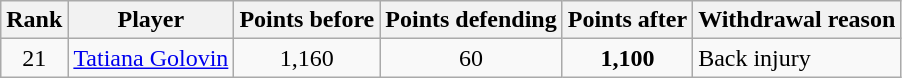<table class="wikitable sortable">
<tr>
<th>Rank</th>
<th>Player</th>
<th>Points before</th>
<th>Points defending</th>
<th>Points after</th>
<th>Withdrawal reason</th>
</tr>
<tr>
<td align=center>21</td>
<td> <a href='#'>Tatiana Golovin</a></td>
<td align=center>1,160</td>
<td align=center>60</td>
<td align=center><strong>1,100</strong></td>
<td>Back injury</td>
</tr>
</table>
